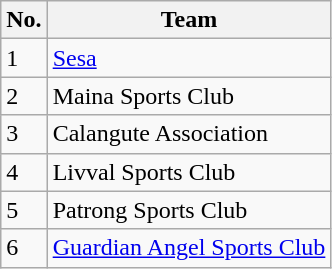<table class="wikitable">
<tr>
<th>No.</th>
<th>Team</th>
</tr>
<tr>
<td>1</td>
<td><a href='#'>Sesa</a></td>
</tr>
<tr>
<td>2</td>
<td>Maina Sports Club</td>
</tr>
<tr>
<td>3</td>
<td>Calangute Association</td>
</tr>
<tr>
<td>4</td>
<td>Livval Sports Club</td>
</tr>
<tr>
<td>5</td>
<td>Patrong Sports Club</td>
</tr>
<tr>
<td>6</td>
<td><a href='#'>Guardian Angel Sports Club</a></td>
</tr>
</table>
